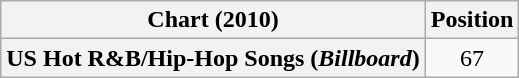<table class="wikitable plainrowheaders" style="text-align:center">
<tr>
<th scope="col">Chart (2010)</th>
<th scope="col">Position</th>
</tr>
<tr>
<th scope="row">US Hot R&B/Hip-Hop Songs (<em>Billboard</em>)</th>
<td>67</td>
</tr>
</table>
